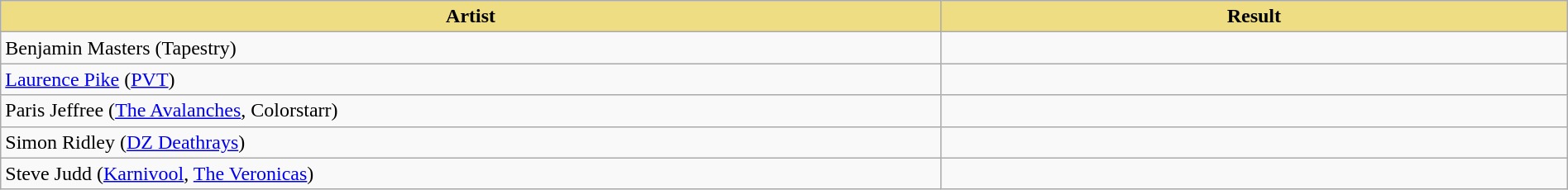<table class="wikitable" width=100%>
<tr>
<th style="width:15%;background:#EEDD82;">Artist</th>
<th style="width:10%;background:#EEDD82;">Result</th>
</tr>
<tr>
<td>Benjamin Masters (Tapestry)</td>
<td></td>
</tr>
<tr>
<td><a href='#'>Laurence Pike</a> (<a href='#'>PVT</a>)</td>
<td></td>
</tr>
<tr>
<td>Paris Jeffree (<a href='#'>The Avalanches</a>, Colorstarr)</td>
<td></td>
</tr>
<tr>
<td>Simon Ridley (<a href='#'>DZ Deathrays</a>)</td>
<td></td>
</tr>
<tr>
<td>Steve Judd (<a href='#'>Karnivool</a>, <a href='#'>The Veronicas</a>)</td>
<td></td>
</tr>
</table>
